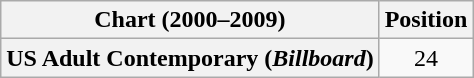<table class="wikitable plainrowheaders" style="text-align:center">
<tr>
<th scope="col">Chart (2000–2009)</th>
<th scope="col">Position</th>
</tr>
<tr>
<th scope="row">US Adult Contemporary (<em>Billboard</em>)</th>
<td>24</td>
</tr>
</table>
